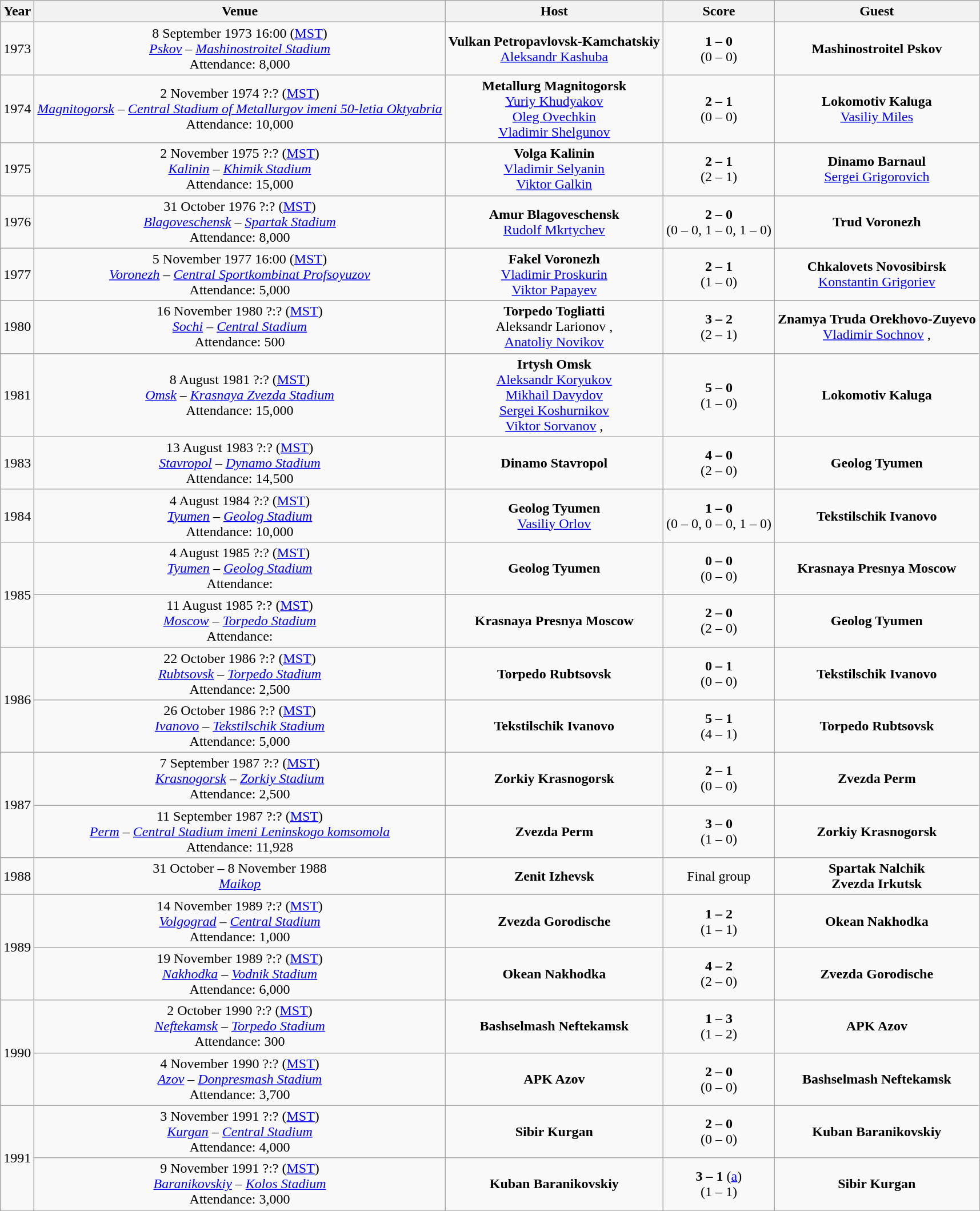<table class="wikitable" style="text-align: center;">
<tr>
<th>Year</th>
<th>Venue</th>
<th>Host </th>
<th>Score</th>
<th>Guest </th>
</tr>
<tr>
<td>1973</td>
<td>8 September 1973 16:00 (<a href='#'>MST</a>) <br> <em><a href='#'>Pskov</a> – <a href='#'>Mashinostroitel Stadium</a></em> <br>Attendance: 8,000</td>
<td><strong>Vulkan Petropavlovsk-Kamchatskiy</strong> <br><a href='#'>Aleksandr Kashuba</a> </td>
<td><strong>1 – 0</strong><br> (0 – 0)<br></td>
<td><strong>Mashinostroitel Pskov</strong> <br></td>
</tr>
<tr>
<td>1974</td>
<td>2 November 1974 ?:? (<a href='#'>MST</a>) <br> <em><a href='#'>Magnitogorsk</a> – <a href='#'>Central Stadium of Metallurgov imeni 50-letia Oktyabria</a></em> <br>Attendance: 10,000</td>
<td><strong>Metallurg Magnitogorsk</strong> <br><a href='#'>Yuriy Khudyakov</a> <br><a href='#'>Oleg Ovechkin</a> <br><a href='#'>Vladimir Shelgunov</a> </td>
<td><strong>2 – 1</strong><br> (0 – 0)<br></td>
<td><strong>Lokomotiv Kaluga</strong> <br><a href='#'>Vasiliy Miles</a> </td>
</tr>
<tr>
<td>1975</td>
<td>2 November 1975 ?:? (<a href='#'>MST</a>) <br> <em><a href='#'>Kalinin</a> – <a href='#'>Khimik Stadium</a></em> <br>Attendance: 15,000</td>
<td><strong>Volga Kalinin</strong> <br><a href='#'>Vladimir Selyanin</a> <br><a href='#'>Viktor Galkin</a> </td>
<td><strong>2 – 1</strong><br> (2 – 1)<br></td>
<td><strong>Dinamo Barnaul</strong> <br><a href='#'>Sergei Grigorovich</a> </td>
</tr>
<tr>
<td>1976</td>
<td>31 October 1976 ?:? (<a href='#'>MST</a>) <br> <em><a href='#'>Blagoveschensk</a> – <a href='#'>Spartak Stadium</a></em> <br>Attendance: 8,000</td>
<td><strong>Amur Blagoveschensk</strong> <br><a href='#'>Rudolf Mkrtychev</a> </td>
<td><strong>2 – 0</strong> <br> (0 – 0, 1 – 0, 1 – 0)<br></td>
<td><strong>Trud Voronezh</strong> <br></td>
</tr>
<tr>
<td>1977</td>
<td>5 November 1977 16:00 (<a href='#'>MST</a>) <br> <em><a href='#'>Voronezh</a> – <a href='#'>Central Sportkombinat Profsoyuzov</a></em> <br>Attendance: 5,000</td>
<td><strong>Fakel Voronezh</strong> <br><a href='#'>Vladimir Proskurin</a> <br><a href='#'>Viktor Papayev</a> </td>
<td><strong>2 – 1</strong><br> (1 – 0)<br></td>
<td><strong>Chkalovets Novosibirsk</strong> <br><a href='#'>Konstantin Grigoriev</a> </td>
</tr>
<tr>
<td>1980</td>
<td>16 November 1980 ?:? (<a href='#'>MST</a>) <br> <em><a href='#'>Sochi</a> – <a href='#'>Central Stadium</a></em> <br>Attendance: 500</td>
<td><strong>Torpedo Togliatti</strong> <br>Aleksandr Larionov , <br><a href='#'>Anatoliy Novikov</a> </td>
<td><strong>3 – 2</strong><br> (2 – 1)<br></td>
<td><strong>Znamya Truda Orekhovo-Zuyevo</strong> <br><a href='#'>Vladimir Sochnov</a> , </td>
</tr>
<tr>
<td>1981</td>
<td>8 August 1981 ?:? (<a href='#'>MST</a>) <br> <em><a href='#'>Omsk</a> – <a href='#'>Krasnaya Zvezda Stadium</a></em> <br>Attendance: 15,000</td>
<td><strong>Irtysh Omsk</strong> <br><a href='#'>Aleksandr Koryukov</a> <br><a href='#'>Mikhail Davydov</a> <br><a href='#'>Sergei Koshurnikov</a> <br><a href='#'>Viktor Sorvanov</a> , </td>
<td><strong>5 – 0</strong><br> (1 – 0)<br></td>
<td><strong>Lokomotiv Kaluga</strong> <br></td>
</tr>
<tr>
<td>1983</td>
<td>13 August 1983 ?:? (<a href='#'>MST</a>) <br> <em><a href='#'>Stavropol</a> – <a href='#'>Dynamo Stadium</a></em> <br>Attendance: 14,500</td>
<td><strong>Dinamo Stavropol</strong> <br></td>
<td><strong>4 – 0</strong><br> (2 – 0)<br></td>
<td><strong>Geolog Tyumen</strong> <br></td>
</tr>
<tr>
<td>1984</td>
<td>4 August 1984 ?:? (<a href='#'>MST</a>) <br> <em><a href='#'>Tyumen</a> – <a href='#'>Geolog Stadium</a></em> <br>Attendance: 10,000</td>
<td><strong>Geolog Tyumen</strong> <br><a href='#'>Vasiliy Orlov</a> </td>
<td><strong>1 – 0</strong> <br> (0 – 0, 0 – 0, 1 – 0)<br></td>
<td><strong>Tekstilschik Ivanovo</strong> <br></td>
</tr>
<tr>
<td rowspan=2>1985</td>
<td>4 August 1985 ?:? (<a href='#'>MST</a>) <br> <em><a href='#'>Tyumen</a> – <a href='#'>Geolog Stadium</a></em> <br>Attendance:</td>
<td><strong>Geolog Tyumen</strong> <br></td>
<td><strong>0 – 0</strong><br> (0 – 0)<br></td>
<td><strong>Krasnaya Presnya Moscow</strong> <br></td>
</tr>
<tr>
<td>11 August 1985 ?:? (<a href='#'>MST</a>) <br> <em><a href='#'>Moscow</a> – <a href='#'>Torpedo Stadium</a></em> <br>Attendance:</td>
<td><strong>Krasnaya Presnya Moscow</strong> <br></td>
<td><strong>2 – 0</strong><br> (2 – 0)<br></td>
<td><strong>Geolog Tyumen</strong> <br></td>
</tr>
<tr>
<td rowspan=2>1986</td>
<td>22 October 1986 ?:? (<a href='#'>MST</a>) <br> <em><a href='#'>Rubtsovsk</a> – <a href='#'>Torpedo Stadium</a></em> <br>Attendance: 2,500</td>
<td><strong>Torpedo Rubtsovsk</strong> <br></td>
<td><strong>0 – 1</strong><br> (0 – 0)<br></td>
<td><strong>Tekstilschik Ivanovo</strong> <br></td>
</tr>
<tr>
<td>26 October 1986 ?:? (<a href='#'>MST</a>) <br> <em><a href='#'>Ivanovo</a> – <a href='#'>Tekstilschik Stadium</a></em> <br>Attendance: 5,000</td>
<td><strong>Tekstilschik Ivanovo</strong> <br></td>
<td><strong>5 – 1</strong><br> (4 – 1)<br></td>
<td><strong>Torpedo Rubtsovsk</strong> <br></td>
</tr>
<tr>
<td rowspan=2>1987</td>
<td>7 September 1987 ?:? (<a href='#'>MST</a>) <br> <em><a href='#'>Krasnogorsk</a> – <a href='#'>Zorkiy Stadium</a></em> <br>Attendance: 2,500</td>
<td><strong>Zorkiy Krasnogorsk</strong> <br></td>
<td><strong>2 – 1</strong><br> (0 – 0)<br></td>
<td><strong>Zvezda Perm</strong> <br></td>
</tr>
<tr>
<td>11 September 1987 ?:? (<a href='#'>MST</a>) <br> <em><a href='#'>Perm</a> – <a href='#'>Central Stadium imeni Leninskogo komsomola</a></em> <br>Attendance: 11,928</td>
<td><strong>Zvezda Perm</strong> <br></td>
<td><strong>3 – 0</strong><br> (1 – 0)<br></td>
<td><strong>Zorkiy Krasnogorsk</strong> <br></td>
</tr>
<tr>
<td>1988</td>
<td>31 October – 8 November 1988 <br> <em><a href='#'>Maikop</a></em> <br></td>
<td><strong>Zenit Izhevsk</strong> <br></td>
<td>Final group <br></td>
<td><strong>Spartak Nalchik</strong> <br> <strong>Zvezda Irkutsk</strong></td>
</tr>
<tr>
<td rowspan=2>1989</td>
<td>14 November 1989 ?:? (<a href='#'>MST</a>) <br> <em><a href='#'>Volgograd</a> – <a href='#'>Central Stadium</a></em> <br>Attendance: 1,000</td>
<td><strong>Zvezda Gorodische</strong> <br></td>
<td><strong>1 – 2</strong><br> (1 – 1)<br></td>
<td><strong>Okean Nakhodka</strong> <br></td>
</tr>
<tr>
<td>19 November 1989 ?:? (<a href='#'>MST</a>) <br> <em><a href='#'>Nakhodka</a> – <a href='#'>Vodnik Stadium</a></em> <br>Attendance: 6,000</td>
<td><strong>Okean Nakhodka</strong> <br></td>
<td><strong>4 – 2</strong><br> (2 – 0)<br></td>
<td><strong>Zvezda Gorodische</strong> <br></td>
</tr>
<tr>
<td rowspan=2>1990</td>
<td>2 October 1990 ?:? (<a href='#'>MST</a>) <br> <em><a href='#'>Neftekamsk</a> – <a href='#'>Torpedo Stadium</a></em> <br>Attendance: 300</td>
<td><strong>Bashselmash Neftekamsk</strong> <br></td>
<td><strong>1 – 3</strong><br> (1 – 2)<br></td>
<td><strong>APK Azov</strong> <br></td>
</tr>
<tr>
<td>4 November 1990 ?:? (<a href='#'>MST</a>) <br> <em><a href='#'>Azov</a> – <a href='#'>Donpresmash Stadium</a></em> <br>Attendance: 3,700</td>
<td><strong>APK Azov</strong> <br></td>
<td><strong>2 – 0</strong><br> (0 – 0)<br></td>
<td><strong>Bashselmash Neftekamsk</strong> <br></td>
</tr>
<tr>
<td rowspan=2>1991</td>
<td>3 November 1991 ?:? (<a href='#'>MST</a>) <br> <em><a href='#'>Kurgan</a> – <a href='#'>Central Stadium</a></em> <br>Attendance: 4,000</td>
<td><strong>Sibir Kurgan</strong> <br></td>
<td><strong>2 – 0</strong><br> (0 – 0)<br></td>
<td><strong>Kuban Baranikovskiy</strong> <br></td>
</tr>
<tr>
<td>9 November 1991 ?:? (<a href='#'>MST</a>) <br> <em><a href='#'>Baranikovskiy</a> – <a href='#'>Kolos Stadium</a></em> <br>Attendance: 3,000</td>
<td><strong>Kuban Baranikovskiy</strong> <br></td>
<td><strong>3 – 1</strong> (<a href='#'>a</a>)<br> (1 – 1)<br></td>
<td><strong>Sibir Kurgan</strong> <br></td>
</tr>
</table>
